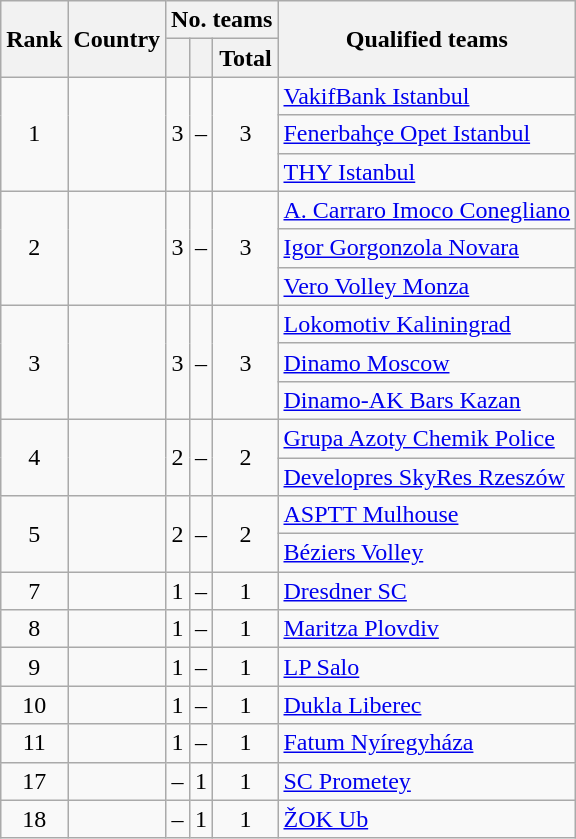<table class="wikitable" style="text-align:left">
<tr>
<th rowspan=2>Rank</th>
<th rowspan=2>Country</th>
<th colspan=3>No. teams</th>
<th rowspan=2>Qualified teams</th>
</tr>
<tr>
<th></th>
<th></th>
<th>Total</th>
</tr>
<tr>
<td rowspan="3" style="text-align:center">1</td>
<td rowspan="3"></td>
<td rowspan="3" style="text-align:center">3</td>
<td rowspan="3" style="text-align:center">–</td>
<td style="text-align:center" rowspan="3">3</td>
<td><a href='#'>VakifBank Istanbul</a></td>
</tr>
<tr>
<td><a href='#'>Fenerbahçe Opet Istanbul</a></td>
</tr>
<tr>
<td><a href='#'>THY Istanbul</a></td>
</tr>
<tr>
<td rowspan="3" style="text-align:center">2</td>
<td rowspan="3"></td>
<td rowspan="3" style="text-align:center">3</td>
<td rowspan="3" style="text-align:center">–</td>
<td style="text-align:center" rowspan="3">3</td>
<td><a href='#'>A. Carraro Imoco Conegliano</a></td>
</tr>
<tr>
<td><a href='#'>Igor Gorgonzola Novara</a></td>
</tr>
<tr>
<td><a href='#'>Vero Volley Monza</a></td>
</tr>
<tr>
<td rowspan="3" style="text-align:center">3</td>
<td rowspan="3"></td>
<td rowspan="3" style="text-align:center">3</td>
<td rowspan="3" style="text-align:center">–</td>
<td style="text-align:center" rowspan="3">3</td>
<td><a href='#'>Lokomotiv Kaliningrad</a></td>
</tr>
<tr>
<td><a href='#'>Dinamo Moscow</a></td>
</tr>
<tr>
<td><a href='#'>Dinamo-AK Bars Kazan</a></td>
</tr>
<tr>
<td rowspan="2" style="text-align:center">4</td>
<td rowspan="2"></td>
<td rowspan="2" style="text-align:center">2</td>
<td rowspan="2" style="text-align:center">–</td>
<td style="text-align:center" rowspan="2">2</td>
<td><a href='#'>Grupa Azoty Chemik Police</a></td>
</tr>
<tr>
<td><a href='#'>Developres SkyRes Rzeszów</a></td>
</tr>
<tr>
<td rowspan="2" style="text-align:center">5</td>
<td rowspan="2"></td>
<td rowspan="2" style="text-align:center">2</td>
<td rowspan="2" style="text-align:center">–</td>
<td style="text-align:center" rowspan="2">2</td>
<td><a href='#'>ASPTT Mulhouse</a></td>
</tr>
<tr>
<td><a href='#'>Béziers Volley</a></td>
</tr>
<tr>
<td rowspan="1" style="text-align:center">7</td>
<td rowspan="1"></td>
<td rowspan="1" style="text-align:center">1</td>
<td rowspan="1" style="text-align:center">–</td>
<td style="text-align:center" rowspan="1">1</td>
<td><a href='#'>Dresdner SC</a></td>
</tr>
<tr>
<td rowspan="1" style="text-align:center">8</td>
<td rowspan="1"></td>
<td rowspan="1" style="text-align:center">1</td>
<td rowspan="1" style="text-align:center">–</td>
<td style="text-align:center" rowspan="1">1</td>
<td><a href='#'>Maritza Plovdiv</a></td>
</tr>
<tr>
<td rowspan="1" style="text-align:center">9</td>
<td rowspan="1"></td>
<td rowspan="1" style="text-align:center">1</td>
<td rowspan="1" style="text-align:center">–</td>
<td style="text-align:center" rowspan="1">1</td>
<td><a href='#'>LP Salo</a></td>
</tr>
<tr>
<td rowspan="1" style="text-align:center">10</td>
<td rowspan="1"></td>
<td rowspan="1" style="text-align:center">1</td>
<td rowspan="1" style="text-align:center">–</td>
<td style="text-align:center" rowspan="1">1</td>
<td><a href='#'>Dukla Liberec</a></td>
</tr>
<tr>
<td rowspan="1" style="text-align:center">11</td>
<td rowspan="1"></td>
<td rowspan="1" style="text-align:center">1</td>
<td rowspan="1" style="text-align:center">–</td>
<td style="text-align:center" rowspan="1">1</td>
<td><a href='#'>Fatum Nyíregyháza</a></td>
</tr>
<tr>
<td rowspan="1" style="text-align:center">17</td>
<td rowspan="1"></td>
<td rowspan="1" style="text-align:center">–</td>
<td rowspan="1" style="text-align:center">1</td>
<td style="text-align:center" rowspan="1">1</td>
<td><a href='#'>SC Prometey</a></td>
</tr>
<tr>
<td rowspan="1" style="text-align:center">18</td>
<td rowspan="1"></td>
<td rowspan="1" style="text-align:center">–</td>
<td rowspan="1" style="text-align:center">1</td>
<td style="text-align:center" rowspan="1">1</td>
<td><a href='#'>ŽOK Ub</a></td>
</tr>
</table>
